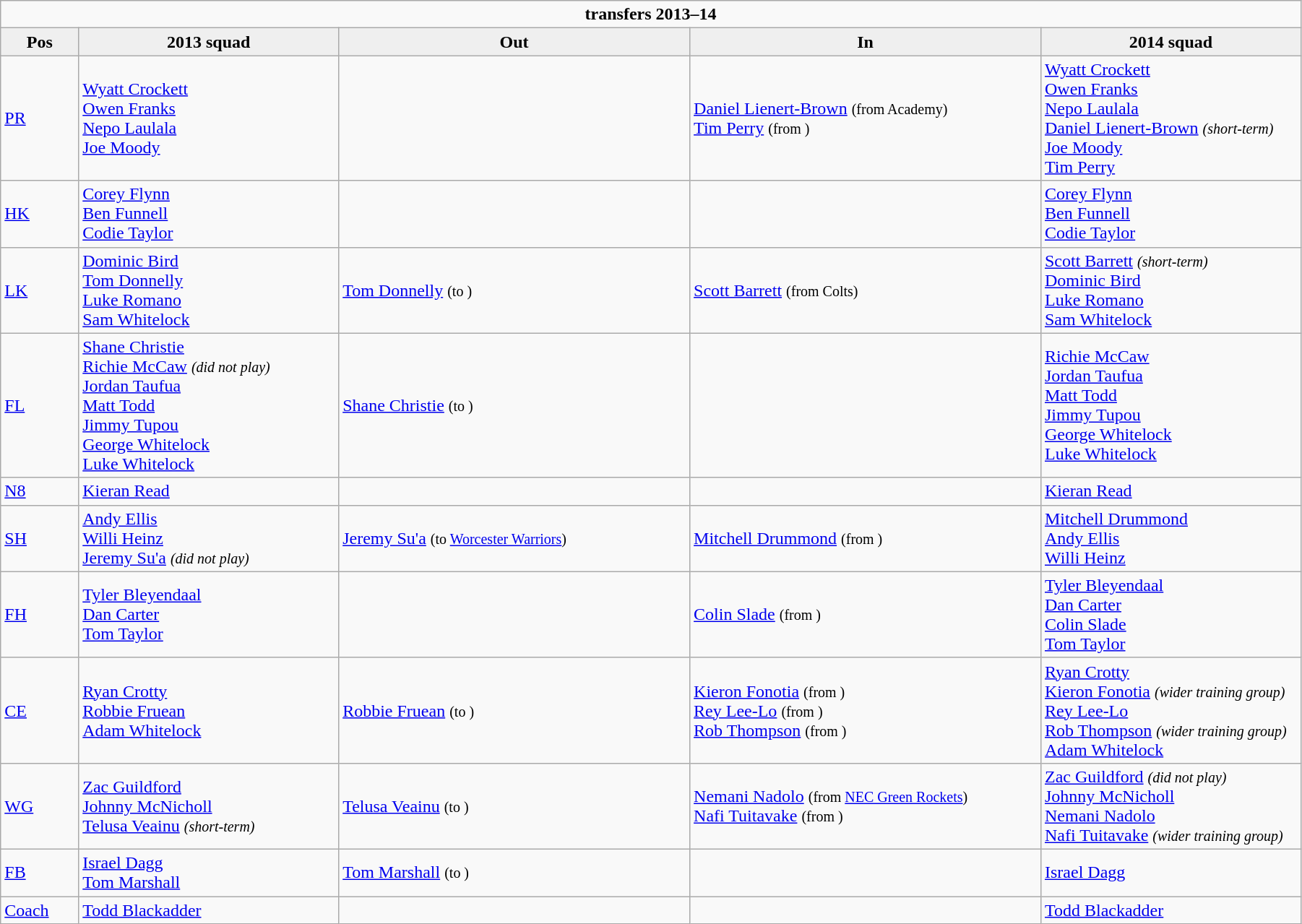<table class="wikitable" style="text-align: left; width:95%">
<tr>
<td colspan="100%" style="text-align:center;"><strong> transfers 2013–14</strong></td>
</tr>
<tr>
<th style="background:#efefef; width:6%;">Pos</th>
<th style="background:#efefef; width:20%;">2013 squad</th>
<th style="background:#efefef; width:27%;">Out</th>
<th style="background:#efefef; width:27%;">In</th>
<th style="background:#efefef; width:20%;">2014 squad</th>
</tr>
<tr>
<td><a href='#'>PR</a></td>
<td> <a href='#'>Wyatt Crockett</a><br><a href='#'>Owen Franks</a><br><a href='#'>Nepo Laulala</a><br><a href='#'>Joe Moody</a></td>
<td></td>
<td>  <a href='#'>Daniel Lienert-Brown</a> <small>(from  Academy)</small><br> <a href='#'>Tim Perry</a> <small>(from )</small></td>
<td> <a href='#'>Wyatt Crockett</a><br><a href='#'>Owen Franks</a><br><a href='#'>Nepo Laulala</a><br><a href='#'>Daniel Lienert-Brown</a> <small><em>(short-term)</em></small><br><a href='#'>Joe Moody</a><br><a href='#'>Tim Perry</a></td>
</tr>
<tr>
<td><a href='#'>HK</a></td>
<td> <a href='#'>Corey Flynn</a><br><a href='#'>Ben Funnell</a><br><a href='#'>Codie Taylor</a></td>
<td></td>
<td></td>
<td> <a href='#'>Corey Flynn</a><br><a href='#'>Ben Funnell</a><br><a href='#'>Codie Taylor</a></td>
</tr>
<tr>
<td><a href='#'>LK</a></td>
<td> <a href='#'>Dominic Bird</a><br><a href='#'>Tom Donnelly</a><br><a href='#'>Luke Romano</a><br><a href='#'>Sam Whitelock</a></td>
<td>  <a href='#'>Tom Donnelly</a> <small>(to )</small></td>
<td>  <a href='#'>Scott Barrett</a> <small>(from  Colts)</small></td>
<td> <a href='#'>Scott Barrett</a> <small><em>(short-term)</em></small><br><a href='#'>Dominic Bird</a><br><a href='#'>Luke Romano</a><br><a href='#'>Sam Whitelock</a></td>
</tr>
<tr>
<td><a href='#'>FL</a></td>
<td> <a href='#'>Shane Christie</a><br><a href='#'>Richie McCaw</a> <small><em>(did not play)</em></small><br><a href='#'>Jordan Taufua</a><br><a href='#'>Matt Todd</a><br><a href='#'>Jimmy Tupou</a><br><a href='#'>George Whitelock</a><br><a href='#'>Luke Whitelock</a></td>
<td>  <a href='#'>Shane Christie</a> <small>(to )</small></td>
<td></td>
<td> <a href='#'>Richie McCaw</a><br><a href='#'>Jordan Taufua</a><br><a href='#'>Matt Todd</a><br><a href='#'>Jimmy Tupou</a><br><a href='#'>George Whitelock</a><br><a href='#'>Luke Whitelock</a></td>
</tr>
<tr>
<td><a href='#'>N8</a></td>
<td> <a href='#'>Kieran Read</a></td>
<td></td>
<td></td>
<td> <a href='#'>Kieran Read</a></td>
</tr>
<tr>
<td><a href='#'>SH</a></td>
<td> <a href='#'>Andy Ellis</a><br><a href='#'>Willi Heinz</a><br><a href='#'>Jeremy Su'a</a> <small><em>(did not play)</em></small></td>
<td>  <a href='#'>Jeremy Su'a</a> <small>(to  <a href='#'>Worcester Warriors</a>)</small></td>
<td>  <a href='#'>Mitchell Drummond</a> <small>(from )</small></td>
<td> <a href='#'>Mitchell Drummond</a><br><a href='#'>Andy Ellis</a><br><a href='#'>Willi Heinz</a></td>
</tr>
<tr>
<td><a href='#'>FH</a></td>
<td> <a href='#'>Tyler Bleyendaal</a><br><a href='#'>Dan Carter</a><br><a href='#'>Tom Taylor</a></td>
<td></td>
<td>  <a href='#'>Colin Slade</a> <small>(from )</small></td>
<td> <a href='#'>Tyler Bleyendaal</a><br><a href='#'>Dan Carter</a><br><a href='#'>Colin Slade</a><br><a href='#'>Tom Taylor</a></td>
</tr>
<tr>
<td><a href='#'>CE</a></td>
<td> <a href='#'>Ryan Crotty</a><br><a href='#'>Robbie Fruean</a><br><a href='#'>Adam Whitelock</a></td>
<td>  <a href='#'>Robbie Fruean</a> <small>(to )</small></td>
<td>  <a href='#'>Kieron Fonotia</a> <small>(from )</small><br> <a href='#'>Rey Lee-Lo</a> <small>(from )</small><br> <a href='#'>Rob Thompson</a> <small>(from )</small></td>
<td> <a href='#'>Ryan Crotty</a><br><a href='#'>Kieron Fonotia</a> <small><em>(wider training group)</em></small><br><a href='#'>Rey Lee-Lo</a><br><a href='#'>Rob Thompson</a> <small><em>(wider training group)</em></small><br><a href='#'>Adam Whitelock</a></td>
</tr>
<tr>
<td><a href='#'>WG</a></td>
<td> <a href='#'>Zac Guildford</a><br><a href='#'>Johnny McNicholl</a><br><a href='#'>Telusa Veainu</a> <small><em>(short-term)</em></small></td>
<td>  <a href='#'>Telusa Veainu</a> <small>(to )</small></td>
<td>  <a href='#'>Nemani Nadolo</a> <small>(from  <a href='#'>NEC Green Rockets</a>)</small><br> <a href='#'>Nafi Tuitavake</a> <small>(from )</small></td>
<td> <a href='#'>Zac Guildford</a> <small><em>(did not play)</em></small><br><a href='#'>Johnny McNicholl</a><br><a href='#'>Nemani Nadolo</a><br><a href='#'>Nafi Tuitavake</a> <small><em>(wider training group)</em></small></td>
</tr>
<tr>
<td><a href='#'>FB</a></td>
<td> <a href='#'>Israel Dagg</a><br><a href='#'>Tom Marshall</a></td>
<td>  <a href='#'>Tom Marshall</a> <small>(to )</small></td>
<td></td>
<td> <a href='#'>Israel Dagg</a></td>
</tr>
<tr>
<td><a href='#'>Coach</a></td>
<td> <a href='#'>Todd Blackadder</a></td>
<td></td>
<td></td>
<td> <a href='#'>Todd Blackadder</a></td>
</tr>
</table>
